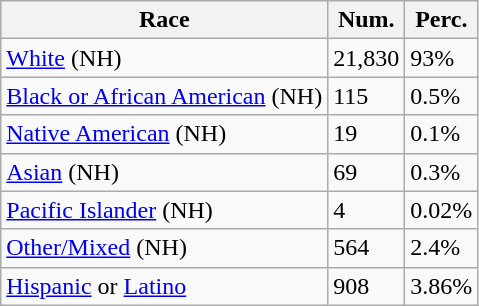<table class="wikitable">
<tr>
<th>Race</th>
<th>Num.</th>
<th>Perc.</th>
</tr>
<tr>
<td><a href='#'>White</a> (NH)</td>
<td>21,830</td>
<td>93%</td>
</tr>
<tr>
<td><a href='#'>Black or African American</a> (NH)</td>
<td>115</td>
<td>0.5%</td>
</tr>
<tr>
<td><a href='#'>Native American</a> (NH)</td>
<td>19</td>
<td>0.1%</td>
</tr>
<tr>
<td><a href='#'>Asian</a> (NH)</td>
<td>69</td>
<td>0.3%</td>
</tr>
<tr>
<td><a href='#'>Pacific Islander</a> (NH)</td>
<td>4</td>
<td>0.02%</td>
</tr>
<tr>
<td><a href='#'>Other/Mixed</a> (NH)</td>
<td>564</td>
<td>2.4%</td>
</tr>
<tr>
<td><a href='#'>Hispanic</a> or <a href='#'>Latino</a></td>
<td>908</td>
<td>3.86%</td>
</tr>
</table>
